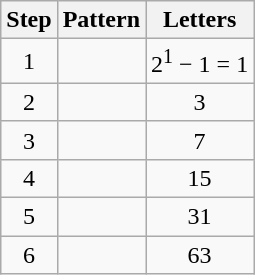<table class="wikitable" style="text-align:center">
<tr>
<th>Step</th>
<th>Pattern</th>
<th>Letters</th>
</tr>
<tr>
<td>1</td>
<td></td>
<td>2<sup>1</sup> − 1 = 1</td>
</tr>
<tr>
<td>2</td>
<td></td>
<td>3</td>
</tr>
<tr>
<td>3</td>
<td></td>
<td>7</td>
</tr>
<tr>
<td>4</td>
<td></td>
<td>15</td>
</tr>
<tr>
<td>5</td>
<td></td>
<td>31</td>
</tr>
<tr>
<td>6</td>
<td></td>
<td>63</td>
</tr>
</table>
